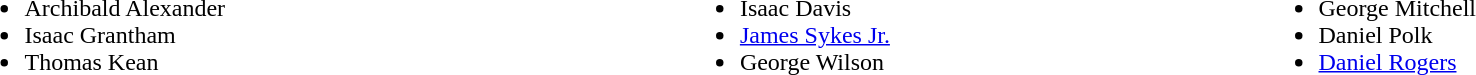<table width=100%>
<tr valign=top>
<td><br><ul><li>Archibald Alexander</li><li>Isaac Grantham</li><li>Thomas Kean</li></ul></td>
<td><br><ul><li>Isaac Davis</li><li><a href='#'>James Sykes Jr.</a></li><li>George Wilson</li></ul></td>
<td><br><ul><li>George Mitchell</li><li>Daniel Polk</li><li><a href='#'>Daniel Rogers</a></li></ul></td>
</tr>
</table>
